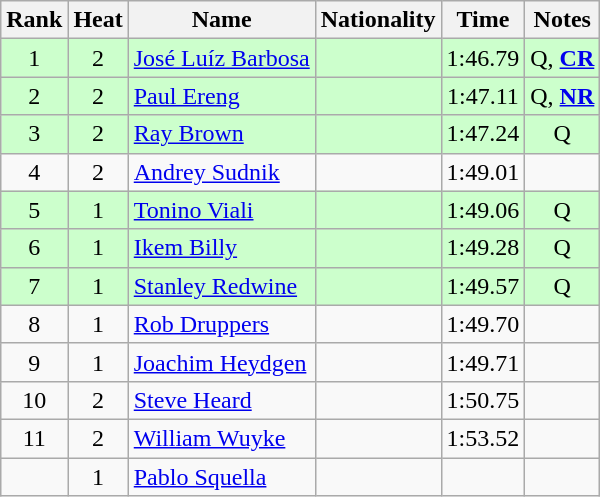<table class="wikitable sortable" style="text-align:center">
<tr>
<th>Rank</th>
<th>Heat</th>
<th>Name</th>
<th>Nationality</th>
<th>Time</th>
<th>Notes</th>
</tr>
<tr bgcolor=ccffcc>
<td>1</td>
<td>2</td>
<td align="left"><a href='#'>José Luíz Barbosa</a></td>
<td align=left></td>
<td>1:46.79</td>
<td>Q, <strong><a href='#'>CR</a></strong></td>
</tr>
<tr bgcolor=ccffcc>
<td>2</td>
<td>2</td>
<td align="left"><a href='#'>Paul Ereng</a></td>
<td align=left></td>
<td>1:47.11</td>
<td>Q, <strong><a href='#'>NR</a></strong></td>
</tr>
<tr bgcolor=ccffcc>
<td>3</td>
<td>2</td>
<td align="left"><a href='#'>Ray Brown</a></td>
<td align=left></td>
<td>1:47.24</td>
<td>Q</td>
</tr>
<tr>
<td>4</td>
<td>2</td>
<td align="left"><a href='#'>Andrey Sudnik</a></td>
<td align=left></td>
<td>1:49.01</td>
<td></td>
</tr>
<tr bgcolor=ccffcc>
<td>5</td>
<td>1</td>
<td align="left"><a href='#'>Tonino Viali</a></td>
<td align=left></td>
<td>1:49.06</td>
<td>Q</td>
</tr>
<tr bgcolor=ccffcc>
<td>6</td>
<td>1</td>
<td align="left"><a href='#'>Ikem Billy</a></td>
<td align=left></td>
<td>1:49.28</td>
<td>Q</td>
</tr>
<tr bgcolor=ccffcc>
<td>7</td>
<td>1</td>
<td align="left"><a href='#'>Stanley Redwine</a></td>
<td align=left></td>
<td>1:49.57</td>
<td>Q</td>
</tr>
<tr>
<td>8</td>
<td>1</td>
<td align="left"><a href='#'>Rob Druppers</a></td>
<td align=left></td>
<td>1:49.70</td>
<td></td>
</tr>
<tr>
<td>9</td>
<td>1</td>
<td align="left"><a href='#'>Joachim Heydgen</a></td>
<td align=left></td>
<td>1:49.71</td>
<td></td>
</tr>
<tr>
<td>10</td>
<td>2</td>
<td align="left"><a href='#'>Steve Heard</a></td>
<td align=left></td>
<td>1:50.75</td>
<td></td>
</tr>
<tr>
<td>11</td>
<td>2</td>
<td align="left"><a href='#'>William Wuyke</a></td>
<td align=left></td>
<td>1:53.52</td>
<td></td>
</tr>
<tr>
<td></td>
<td>1</td>
<td align="left"><a href='#'>Pablo Squella</a></td>
<td align=left></td>
<td></td>
<td></td>
</tr>
</table>
